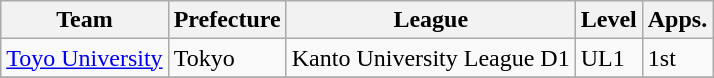<table class="wikitable" style="text-align:left">
<tr>
<th>Team</th>
<th>Prefecture</th>
<th>League</th>
<th>Level</th>
<th>Apps.</th>
</tr>
<tr>
<td><a href='#'>Toyo University</a></td>
<td>Tokyo</td>
<td>Kanto University League D1</td>
<td>UL1</td>
<td>1st</td>
</tr>
<tr>
</tr>
</table>
